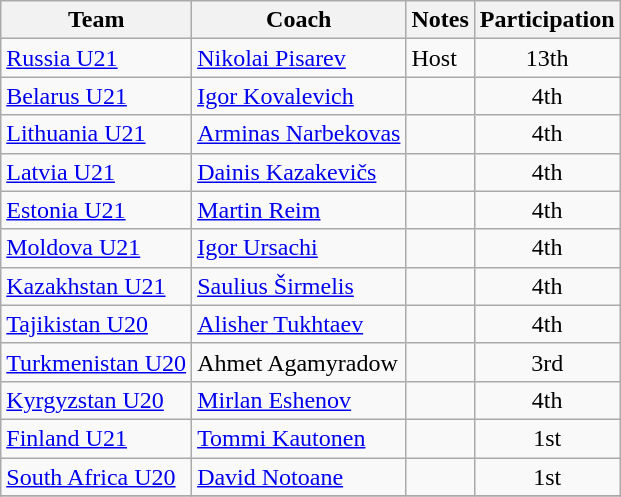<table class="wikitable">
<tr>
<th>Team</th>
<th>Coach</th>
<th>Notes</th>
<th>Participation</th>
</tr>
<tr>
<td> <a href='#'>Russia U21</a></td>
<td> <a href='#'>Nikolai Pisarev</a></td>
<td>Host</td>
<td align=center>13th</td>
</tr>
<tr>
<td> <a href='#'>Belarus U21</a></td>
<td> <a href='#'>Igor Kovalevich</a></td>
<td></td>
<td align=center>4th</td>
</tr>
<tr>
<td> <a href='#'>Lithuania U21</a></td>
<td> <a href='#'>Arminas Narbekovas</a></td>
<td></td>
<td align=center>4th</td>
</tr>
<tr>
<td> <a href='#'>Latvia U21</a></td>
<td> <a href='#'>Dainis Kazakevičs</a></td>
<td></td>
<td align=center>4th</td>
</tr>
<tr>
<td> <a href='#'>Estonia U21</a></td>
<td> <a href='#'>Martin Reim</a></td>
<td></td>
<td align=center>4th</td>
</tr>
<tr>
<td> <a href='#'>Moldova U21</a></td>
<td> <a href='#'>Igor Ursachi</a></td>
<td></td>
<td align=center>4th</td>
</tr>
<tr>
<td> <a href='#'>Kazakhstan U21</a></td>
<td> <a href='#'>Saulius Širmelis</a></td>
<td></td>
<td align=center>4th</td>
</tr>
<tr>
<td> <a href='#'>Tajikistan U20</a></td>
<td> <a href='#'>Alisher Tukhtaev</a></td>
<td></td>
<td align=center>4th</td>
</tr>
<tr>
<td> <a href='#'>Turkmenistan U20</a></td>
<td> Ahmet Agamyradow</td>
<td></td>
<td align=center>3rd</td>
</tr>
<tr>
<td> <a href='#'>Kyrgyzstan U20</a></td>
<td> <a href='#'>Mirlan Eshenov</a></td>
<td></td>
<td align=center>4th</td>
</tr>
<tr>
<td> <a href='#'>Finland U21</a></td>
<td> <a href='#'>Tommi Kautonen</a></td>
<td></td>
<td align=center>1st</td>
</tr>
<tr>
<td> <a href='#'>South Africa U20</a></td>
<td> <a href='#'>David Notoane</a></td>
<td></td>
<td align=center>1st</td>
</tr>
<tr>
</tr>
</table>
